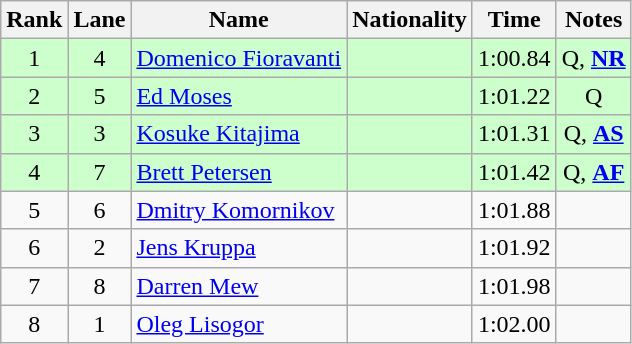<table class="wikitable sortable" style="text-align:center">
<tr>
<th>Rank</th>
<th>Lane</th>
<th>Name</th>
<th>Nationality</th>
<th>Time</th>
<th>Notes</th>
</tr>
<tr bgcolor=#ccffcc>
<td>1</td>
<td>4</td>
<td align=left><a href='#'>Domenico Fioravanti</a></td>
<td align=left></td>
<td>1:00.84</td>
<td>Q, <strong><a href='#'>NR</a></strong></td>
</tr>
<tr bgcolor=#ccffcc>
<td>2</td>
<td>5</td>
<td align=left><a href='#'>Ed Moses</a></td>
<td align=left></td>
<td>1:01.22</td>
<td>Q</td>
</tr>
<tr bgcolor=#ccffcc>
<td>3</td>
<td>3</td>
<td align=left><a href='#'>Kosuke Kitajima</a></td>
<td align=left></td>
<td>1:01.31</td>
<td>Q, <strong><a href='#'>AS</a></strong></td>
</tr>
<tr bgcolor=#ccffcc>
<td>4</td>
<td>7</td>
<td align=left><a href='#'>Brett Petersen</a></td>
<td align=left></td>
<td>1:01.42</td>
<td>Q, <strong><a href='#'>AF</a></strong></td>
</tr>
<tr>
<td>5</td>
<td>6</td>
<td align=left><a href='#'>Dmitry Komornikov</a></td>
<td align=left></td>
<td>1:01.88</td>
<td></td>
</tr>
<tr>
<td>6</td>
<td>2</td>
<td align=left><a href='#'>Jens Kruppa</a></td>
<td align=left></td>
<td>1:01.92</td>
<td></td>
</tr>
<tr>
<td>7</td>
<td>8</td>
<td align=left><a href='#'>Darren Mew</a></td>
<td align=left></td>
<td>1:01.98</td>
<td></td>
</tr>
<tr>
<td>8</td>
<td>1</td>
<td align=left><a href='#'>Oleg Lisogor</a></td>
<td align=left></td>
<td>1:02.00</td>
<td></td>
</tr>
</table>
